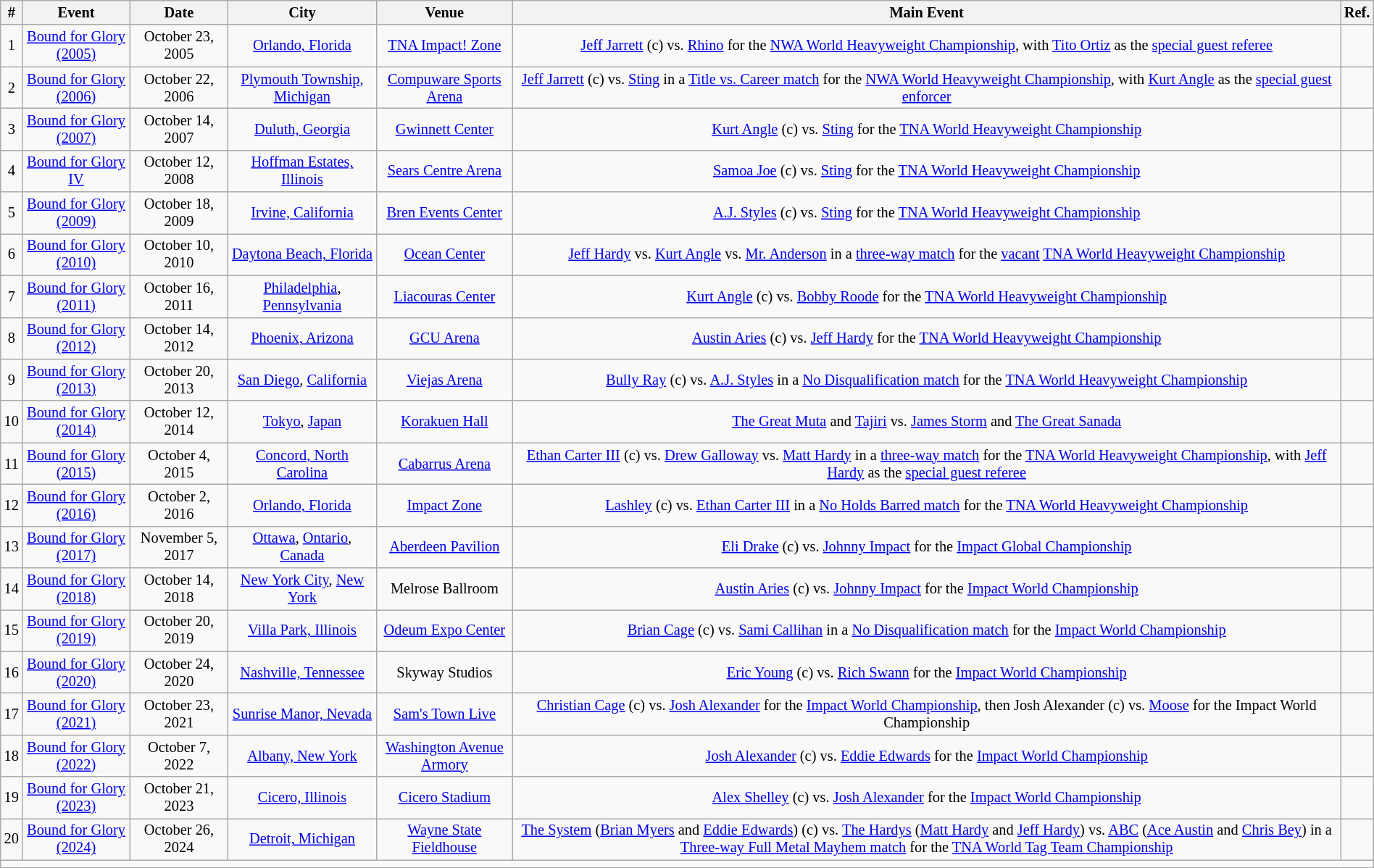<table class="mw-datatable wikitable sortable succession-box" style="font-size:85%; text-align:center;" width="100%">
<tr>
<th>#</th>
<th>Event</th>
<th>Date</th>
<th>City</th>
<th>Venue</th>
<th>Main Event</th>
<th>Ref.</th>
</tr>
<tr>
<td>1</td>
<td><a href='#'>Bound for Glory (2005)</a></td>
<td>October 23, 2005</td>
<td><a href='#'>Orlando, Florida</a></td>
<td><a href='#'>TNA Impact! Zone</a></td>
<td><a href='#'>Jeff Jarrett</a> (c) vs. <a href='#'>Rhino</a> for the <a href='#'>NWA World Heavyweight Championship</a>, with <a href='#'>Tito Ortiz</a> as the <a href='#'>special guest referee</a></td>
<td></td>
</tr>
<tr>
<td>2</td>
<td><a href='#'>Bound for Glory (2006)</a></td>
<td>October 22, 2006</td>
<td><a href='#'>Plymouth Township, Michigan</a></td>
<td><a href='#'>Compuware Sports Arena</a></td>
<td><a href='#'>Jeff Jarrett</a> (c) vs. <a href='#'>Sting</a> in a <a href='#'>Title vs. Career match</a> for the <a href='#'>NWA World Heavyweight Championship</a>, with <a href='#'>Kurt Angle</a> as the <a href='#'>special guest enforcer</a></td>
<td></td>
</tr>
<tr>
<td>3</td>
<td><a href='#'>Bound for Glory (2007)</a></td>
<td>October 14, 2007</td>
<td><a href='#'>Duluth, Georgia</a></td>
<td><a href='#'>Gwinnett Center</a></td>
<td><a href='#'>Kurt Angle</a> (c) vs. <a href='#'>Sting</a> for the <a href='#'>TNA World Heavyweight Championship</a></td>
<td></td>
</tr>
<tr>
<td>4</td>
<td><a href='#'>Bound for Glory IV</a></td>
<td>October 12, 2008</td>
<td><a href='#'>Hoffman Estates, Illinois</a></td>
<td><a href='#'>Sears Centre Arena</a></td>
<td><a href='#'>Samoa Joe</a> (c) vs. <a href='#'>Sting</a> for the <a href='#'>TNA World Heavyweight Championship</a></td>
<td></td>
</tr>
<tr>
<td>5</td>
<td><a href='#'>Bound for Glory (2009)</a></td>
<td>October 18, 2009</td>
<td><a href='#'>Irvine, California</a></td>
<td><a href='#'>Bren Events Center</a></td>
<td><a href='#'>A.J. Styles</a> (c) vs. <a href='#'>Sting</a> for the <a href='#'>TNA World Heavyweight Championship</a></td>
<td></td>
</tr>
<tr>
<td>6</td>
<td><a href='#'>Bound for Glory (2010)</a></td>
<td>October 10, 2010</td>
<td><a href='#'>Daytona Beach, Florida</a></td>
<td><a href='#'>Ocean Center</a></td>
<td><a href='#'>Jeff Hardy</a> vs. <a href='#'>Kurt Angle</a> vs. <a href='#'>Mr. Anderson</a> in a <a href='#'>three-way match</a> for the <a href='#'>vacant</a> <a href='#'>TNA World Heavyweight Championship</a></td>
<td></td>
</tr>
<tr>
<td>7</td>
<td><a href='#'>Bound for Glory (2011)</a></td>
<td>October 16, 2011</td>
<td><a href='#'>Philadelphia</a>, <a href='#'>Pennsylvania</a></td>
<td><a href='#'>Liacouras Center</a></td>
<td><a href='#'>Kurt Angle</a> (c) vs. <a href='#'>Bobby Roode</a> for the <a href='#'>TNA World Heavyweight Championship</a></td>
<td></td>
</tr>
<tr>
<td>8</td>
<td><a href='#'>Bound for Glory (2012)</a></td>
<td>October 14, 2012</td>
<td><a href='#'>Phoenix, Arizona</a></td>
<td><a href='#'>GCU Arena</a></td>
<td><a href='#'>Austin Aries</a> (c) vs. <a href='#'>Jeff Hardy</a> for the <a href='#'>TNA World Heavyweight Championship</a></td>
<td></td>
</tr>
<tr>
<td>9</td>
<td><a href='#'>Bound for Glory (2013)</a></td>
<td>October 20, 2013</td>
<td><a href='#'>San Diego</a>, <a href='#'>California</a></td>
<td><a href='#'>Viejas Arena</a></td>
<td><a href='#'>Bully Ray</a> (c) vs. <a href='#'>A.J. Styles</a> in a <a href='#'>No Disqualification match</a> for the <a href='#'>TNA World Heavyweight Championship</a></td>
<td></td>
</tr>
<tr>
<td>10</td>
<td><a href='#'>Bound for Glory (2014)</a></td>
<td>October 12, 2014</td>
<td><a href='#'>Tokyo</a>, <a href='#'>Japan</a></td>
<td><a href='#'>Korakuen Hall</a></td>
<td><a href='#'>The Great Muta</a> and <a href='#'>Tajiri</a> vs. <a href='#'>James Storm</a> and <a href='#'>The Great Sanada</a></td>
<td></td>
</tr>
<tr>
<td>11</td>
<td><a href='#'>Bound for Glory (2015)</a></td>
<td>October 4, 2015</td>
<td><a href='#'>Concord, North Carolina</a></td>
<td><a href='#'>Cabarrus Arena</a></td>
<td><a href='#'>Ethan Carter III</a> (c) vs. <a href='#'>Drew Galloway</a> vs. <a href='#'>Matt Hardy</a> in a <a href='#'>three-way match</a> for the <a href='#'>TNA World Heavyweight Championship</a>, with <a href='#'>Jeff Hardy</a> as the <a href='#'>special guest referee</a></td>
<td></td>
</tr>
<tr>
<td>12</td>
<td><a href='#'>Bound for Glory (2016)</a></td>
<td>October 2, 2016</td>
<td><a href='#'>Orlando, Florida</a></td>
<td><a href='#'>Impact Zone</a></td>
<td><a href='#'>Lashley</a> (c) vs. <a href='#'>Ethan Carter III</a> in a <a href='#'>No Holds Barred match</a> for the <a href='#'>TNA World Heavyweight Championship</a></td>
<td></td>
</tr>
<tr>
<td>13</td>
<td><a href='#'>Bound for Glory (2017)</a></td>
<td>November 5, 2017</td>
<td><a href='#'>Ottawa</a>, <a href='#'>Ontario</a>, <a href='#'>Canada</a></td>
<td><a href='#'>Aberdeen Pavilion</a></td>
<td><a href='#'>Eli Drake</a> (c) vs. <a href='#'>Johnny Impact</a> for the <a href='#'>Impact Global Championship</a></td>
<td></td>
</tr>
<tr>
<td>14</td>
<td><a href='#'>Bound for Glory (2018)</a></td>
<td>October 14, 2018</td>
<td><a href='#'>New York City</a>, <a href='#'>New York</a></td>
<td>Melrose Ballroom</td>
<td><a href='#'>Austin Aries</a> (c) vs. <a href='#'>Johnny Impact</a> for the <a href='#'>Impact World Championship</a></td>
<td></td>
</tr>
<tr>
<td>15</td>
<td><a href='#'>Bound for Glory (2019)</a></td>
<td>October 20, 2019</td>
<td><a href='#'>Villa Park, Illinois</a></td>
<td><a href='#'>Odeum Expo Center</a></td>
<td><a href='#'>Brian Cage</a> (c) vs. <a href='#'>Sami Callihan</a> in a <a href='#'>No Disqualification match</a> for the <a href='#'>Impact World Championship</a></td>
<td></td>
</tr>
<tr>
<td>16</td>
<td><a href='#'>Bound for Glory (2020)</a></td>
<td>October 24, 2020</td>
<td><a href='#'>Nashville, Tennessee</a></td>
<td>Skyway Studios</td>
<td><a href='#'>Eric Young</a> (c) vs. <a href='#'>Rich Swann</a> for the <a href='#'>Impact World Championship</a></td>
<td></td>
</tr>
<tr>
<td>17</td>
<td><a href='#'>Bound for Glory (2021)</a></td>
<td>October 23, 2021</td>
<td><a href='#'>Sunrise Manor, Nevada</a></td>
<td><a href='#'>Sam's Town Live</a></td>
<td><a href='#'>Christian Cage</a> (c) vs. <a href='#'>Josh Alexander</a> for the <a href='#'>Impact World Championship</a>, then Josh Alexander (c) vs. <a href='#'>Moose</a> for the Impact World Championship<br></td>
<td></td>
</tr>
<tr>
<td>18</td>
<td><a href='#'>Bound for Glory (2022)</a></td>
<td>October 7, 2022</td>
<td><a href='#'>Albany, New York</a></td>
<td><a href='#'>Washington Avenue Armory</a></td>
<td><a href='#'>Josh Alexander</a> (c) vs. <a href='#'>Eddie Edwards</a> for the <a href='#'>Impact World Championship</a></td>
<td></td>
</tr>
<tr>
<td>19</td>
<td><a href='#'>Bound for Glory (2023)</a></td>
<td>October 21, 2023</td>
<td><a href='#'>Cicero, Illinois</a></td>
<td><a href='#'>Cicero Stadium</a></td>
<td><a href='#'>Alex Shelley</a> (c) vs. <a href='#'>Josh Alexander</a> for the <a href='#'>Impact World Championship</a></td>
<td></td>
</tr>
<tr>
<td>20</td>
<td><a href='#'>Bound for Glory (2024)</a></td>
<td>October 26, 2024</td>
<td><a href='#'>Detroit, Michigan</a></td>
<td><a href='#'>Wayne State Fieldhouse</a></td>
<td><a href='#'>The System</a> (<a href='#'>Brian Myers</a> and <a href='#'>Eddie Edwards</a>) (c) vs. <a href='#'>The Hardys</a> (<a href='#'>Matt Hardy</a> and <a href='#'>Jeff Hardy</a>) vs. <a href='#'>ABC</a> (<a href='#'>Ace Austin</a> and <a href='#'>Chris Bey</a>) in a <a href='#'>Three-way Full Metal Mayhem match</a> for the <a href='#'>TNA World Tag Team Championship</a></td>
<td></td>
</tr>
<tr>
<td colspan="11"></td>
</tr>
</table>
